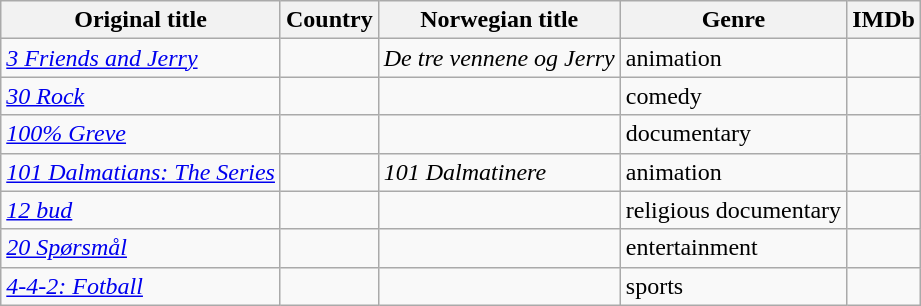<table class="wikitable">
<tr>
<th>Original title</th>
<th>Country</th>
<th>Norwegian title</th>
<th>Genre</th>
<th>IMDb</th>
</tr>
<tr>
<td><em><a href='#'>3 Friends and Jerry</a></em></td>
<td> </td>
<td><em>De tre vennene og Jerry</em></td>
<td>animation</td>
<td></td>
</tr>
<tr>
<td><em><a href='#'>30 Rock</a></em></td>
<td></td>
<td></td>
<td>comedy</td>
<td></td>
</tr>
<tr>
<td><em><a href='#'>100% Greve</a></em></td>
<td></td>
<td></td>
<td>documentary</td>
<td></td>
</tr>
<tr>
<td><em><a href='#'>101 Dalmatians: The Series</a></em></td>
<td></td>
<td><em>101 Dalmatinere</em></td>
<td>animation</td>
<td></td>
</tr>
<tr>
<td><em><a href='#'>12 bud</a></em></td>
<td></td>
<td></td>
<td>religious documentary</td>
<td></td>
</tr>
<tr>
<td><em><a href='#'>20 Spørsmål</a></em></td>
<td></td>
<td></td>
<td>entertainment</td>
<td></td>
</tr>
<tr>
<td><em><a href='#'>4-4-2: Fotball</a></em></td>
<td></td>
<td></td>
<td>sports</td>
<td></td>
</tr>
</table>
